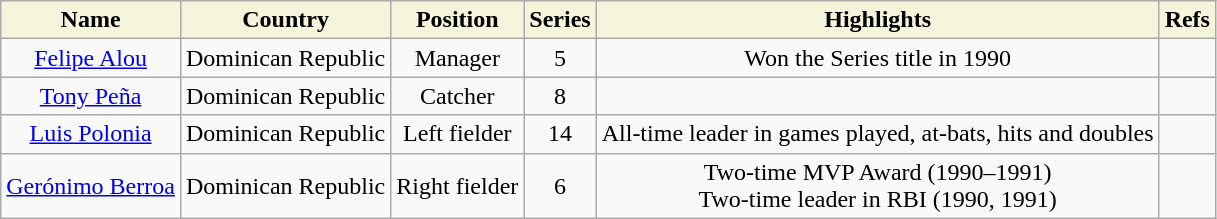<table class="wikitable">
<tr>
<th style="background:#F5F5DC;">Name</th>
<th style="background:#F5F5DC;">Country</th>
<th style="background:#F5F5DC;">Position</th>
<th style="background:#F5F5DC;">Series</th>
<th style="background:#F5F5DC;">Highlights</th>
<th style="background:#F5F5DC;">Refs</th>
</tr>
<tr align=center>
<td><a href='#'>Felipe Alou</a></td>
<td> Dominican Republic</td>
<td>Manager</td>
<td>5</td>
<td>Won the Series title in 1990</td>
<td></td>
</tr>
<tr align=center>
<td><a href='#'>Tony Peña</a></td>
<td> Dominican Republic</td>
<td>Catcher</td>
<td>8</td>
<td></td>
<td></td>
</tr>
<tr align=center>
<td><a href='#'>Luis Polonia</a></td>
<td> Dominican Republic</td>
<td>Left fielder</td>
<td>14</td>
<td>All-time leader in games played, at-bats, hits and doubles</td>
<td></td>
</tr>
<tr align=center>
<td><a href='#'>Gerónimo Berroa</a></td>
<td> Dominican Republic</td>
<td>Right fielder</td>
<td>6</td>
<td>Two-time MVP Award (1990–1991)<br>Two-time leader in RBI (1990, 1991)</td>
<td></td>
</tr>
</table>
